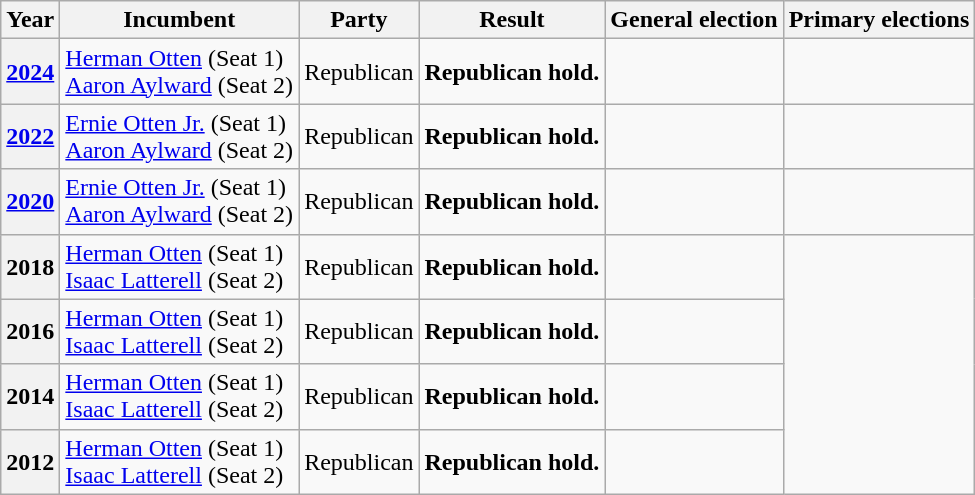<table class=wikitable>
<tr valign=bottom>
<th>Year</th>
<th>Incumbent</th>
<th>Party</th>
<th>Result</th>
<th>General election</th>
<th>Primary elections</th>
</tr>
<tr>
<th><a href='#'>2024</a></th>
<td><a href='#'>Herman Otten</a> (Seat 1) <br> <a href='#'>Aaron Aylward</a> (Seat 2)</td>
<td>Republican</td>
<td><strong>Republican hold.</strong></td>
<td nowrap></td>
<td nowrap></td>
</tr>
<tr>
<th><a href='#'>2022</a></th>
<td><a href='#'>Ernie Otten Jr.</a> (Seat 1) <br> <a href='#'>Aaron Aylward</a> (Seat 2)</td>
<td>Republican</td>
<td><strong>Republican hold.</strong></td>
<td nowrap></td>
</tr>
<tr>
<th><a href='#'>2020</a></th>
<td><a href='#'>Ernie Otten Jr.</a> (Seat 1)<br> <a href='#'>Aaron Aylward</a> (Seat 2)</td>
<td>Republican</td>
<td><strong>Republican hold.</strong></td>
<td nowrap></td>
<td nowrap></td>
</tr>
<tr>
<th>2018</th>
<td><a href='#'>Herman Otten</a> (Seat 1) <br> <a href='#'>Isaac Latterell</a> (Seat 2)</td>
<td>Republican</td>
<td><strong>Republican hold.</strong></td>
<td nowrap></td>
</tr>
<tr>
<th>2016</th>
<td><a href='#'>Herman Otten</a> (Seat 1) <br> <a href='#'>Isaac Latterell</a> (Seat 2)</td>
<td>Republican</td>
<td><strong>Republican hold.</strong></td>
<td nowrap></td>
</tr>
<tr>
<th>2014</th>
<td><a href='#'>Herman Otten</a> (Seat 1) <br> <a href='#'>Isaac Latterell</a> (Seat 2)</td>
<td>Republican</td>
<td><strong>Republican hold.</strong></td>
<td nowrap></td>
</tr>
<tr>
<th>2012</th>
<td><a href='#'>Herman Otten</a> (Seat 1) <br> <a href='#'>Isaac Latterell</a> (Seat 2)</td>
<td>Republican</td>
<td><strong>Republican hold.</strong></td>
<td nowrap></td>
</tr>
</table>
